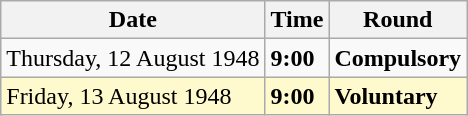<table class="wikitable">
<tr>
<th>Date</th>
<th>Time</th>
<th>Round</th>
</tr>
<tr>
<td>Thursday, 12 August 1948</td>
<td><strong>9:00</strong></td>
<td><strong>Compulsory</strong></td>
</tr>
<tr style=background:lemonchiffon>
<td>Friday, 13 August 1948</td>
<td><strong>9:00</strong></td>
<td><strong>Voluntary</strong></td>
</tr>
</table>
